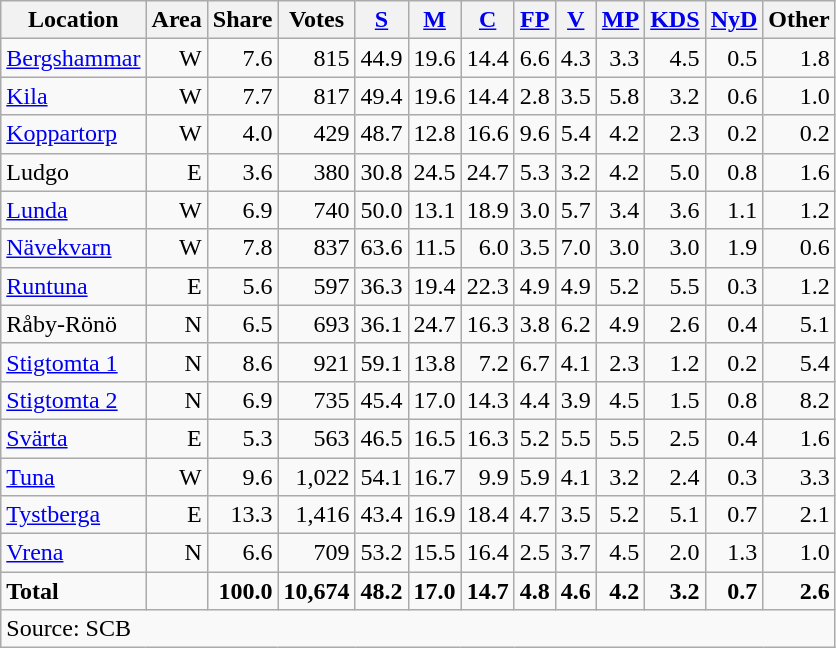<table class="wikitable sortable" style=text-align:right>
<tr>
<th>Location</th>
<th>Area</th>
<th>Share</th>
<th>Votes</th>
<th><a href='#'>S</a></th>
<th><a href='#'>M</a></th>
<th><a href='#'>C</a></th>
<th><a href='#'>FP</a></th>
<th><a href='#'>V</a></th>
<th><a href='#'>MP</a></th>
<th><a href='#'>KDS</a></th>
<th><a href='#'>NyD</a></th>
<th>Other</th>
</tr>
<tr>
<td align=left><a href='#'>Bergshammar</a></td>
<td>W</td>
<td>7.6</td>
<td>815</td>
<td>44.9</td>
<td>19.6</td>
<td>14.4</td>
<td>6.6</td>
<td>4.3</td>
<td>3.3</td>
<td>4.5</td>
<td>0.5</td>
<td>1.8</td>
</tr>
<tr>
<td align=left><a href='#'>Kila</a></td>
<td>W</td>
<td>7.7</td>
<td>817</td>
<td>49.4</td>
<td>19.6</td>
<td>14.4</td>
<td>2.8</td>
<td>3.5</td>
<td>5.8</td>
<td>3.2</td>
<td>0.6</td>
<td>1.0</td>
</tr>
<tr>
<td align=left><a href='#'>Koppartorp</a></td>
<td>W</td>
<td>4.0</td>
<td>429</td>
<td>48.7</td>
<td>12.8</td>
<td>16.6</td>
<td>9.6</td>
<td>5.4</td>
<td>4.2</td>
<td>2.3</td>
<td>0.2</td>
<td>0.2</td>
</tr>
<tr>
<td align=left>Ludgo</td>
<td>E</td>
<td>3.6</td>
<td>380</td>
<td>30.8</td>
<td>24.5</td>
<td>24.7</td>
<td>5.3</td>
<td>3.2</td>
<td>4.2</td>
<td>5.0</td>
<td>0.8</td>
<td>1.6</td>
</tr>
<tr>
<td align=left><a href='#'>Lunda</a></td>
<td>W</td>
<td>6.9</td>
<td>740</td>
<td>50.0</td>
<td>13.1</td>
<td>18.9</td>
<td>3.0</td>
<td>5.7</td>
<td>3.4</td>
<td>3.6</td>
<td>1.1</td>
<td>1.2</td>
</tr>
<tr>
<td align=left><a href='#'>Nävekvarn</a></td>
<td>W</td>
<td>7.8</td>
<td>837</td>
<td>63.6</td>
<td>11.5</td>
<td>6.0</td>
<td>3.5</td>
<td>7.0</td>
<td>3.0</td>
<td>3.0</td>
<td>1.9</td>
<td>0.6</td>
</tr>
<tr>
<td align=left><a href='#'>Runtuna</a></td>
<td>E</td>
<td>5.6</td>
<td>597</td>
<td>36.3</td>
<td>19.4</td>
<td>22.3</td>
<td>4.9</td>
<td>4.9</td>
<td>5.2</td>
<td>5.5</td>
<td>0.3</td>
<td>1.2</td>
</tr>
<tr>
<td align=left>Råby-Rönö</td>
<td>N</td>
<td>6.5</td>
<td>693</td>
<td>36.1</td>
<td>24.7</td>
<td>16.3</td>
<td>3.8</td>
<td>6.2</td>
<td>4.9</td>
<td>2.6</td>
<td>0.4</td>
<td>5.1</td>
</tr>
<tr>
<td align=left><a href='#'>Stigtomta 1</a></td>
<td>N</td>
<td>8.6</td>
<td>921</td>
<td>59.1</td>
<td>13.8</td>
<td>7.2</td>
<td>6.7</td>
<td>4.1</td>
<td>2.3</td>
<td>1.2</td>
<td>0.2</td>
<td>5.4</td>
</tr>
<tr>
<td align=left><a href='#'>Stigtomta 2</a></td>
<td>N</td>
<td>6.9</td>
<td>735</td>
<td>45.4</td>
<td>17.0</td>
<td>14.3</td>
<td>4.4</td>
<td>3.9</td>
<td>4.5</td>
<td>1.5</td>
<td>0.8</td>
<td>8.2</td>
</tr>
<tr>
<td align=left><a href='#'>Svärta</a></td>
<td>E</td>
<td>5.3</td>
<td>563</td>
<td>46.5</td>
<td>16.5</td>
<td>16.3</td>
<td>5.2</td>
<td>5.5</td>
<td>5.5</td>
<td>2.5</td>
<td>0.4</td>
<td>1.6</td>
</tr>
<tr>
<td align=left><a href='#'>Tuna</a></td>
<td>W</td>
<td>9.6</td>
<td>1,022</td>
<td>54.1</td>
<td>16.7</td>
<td>9.9</td>
<td>5.9</td>
<td>4.1</td>
<td>3.2</td>
<td>2.4</td>
<td>0.3</td>
<td>3.3</td>
</tr>
<tr>
<td align=left><a href='#'>Tystberga</a></td>
<td>E</td>
<td>13.3</td>
<td>1,416</td>
<td>43.4</td>
<td>16.9</td>
<td>18.4</td>
<td>4.7</td>
<td>3.5</td>
<td>5.2</td>
<td>5.1</td>
<td>0.7</td>
<td>2.1</td>
</tr>
<tr>
<td align=left><a href='#'>Vrena</a></td>
<td>N</td>
<td>6.6</td>
<td>709</td>
<td>53.2</td>
<td>15.5</td>
<td>16.4</td>
<td>2.5</td>
<td>3.7</td>
<td>4.5</td>
<td>2.0</td>
<td>1.3</td>
<td>1.0</td>
</tr>
<tr>
<td align=left><strong>Total</strong></td>
<td></td>
<td><strong>100.0</strong></td>
<td><strong>10,674</strong></td>
<td><strong>48.2</strong></td>
<td><strong>17.0</strong></td>
<td><strong>14.7</strong></td>
<td><strong>4.8</strong></td>
<td><strong>4.6</strong></td>
<td><strong>4.2</strong></td>
<td><strong>3.2</strong></td>
<td><strong>0.7</strong></td>
<td><strong>2.6</strong></td>
</tr>
<tr>
<td align=left colspan=13>Source: SCB </td>
</tr>
</table>
